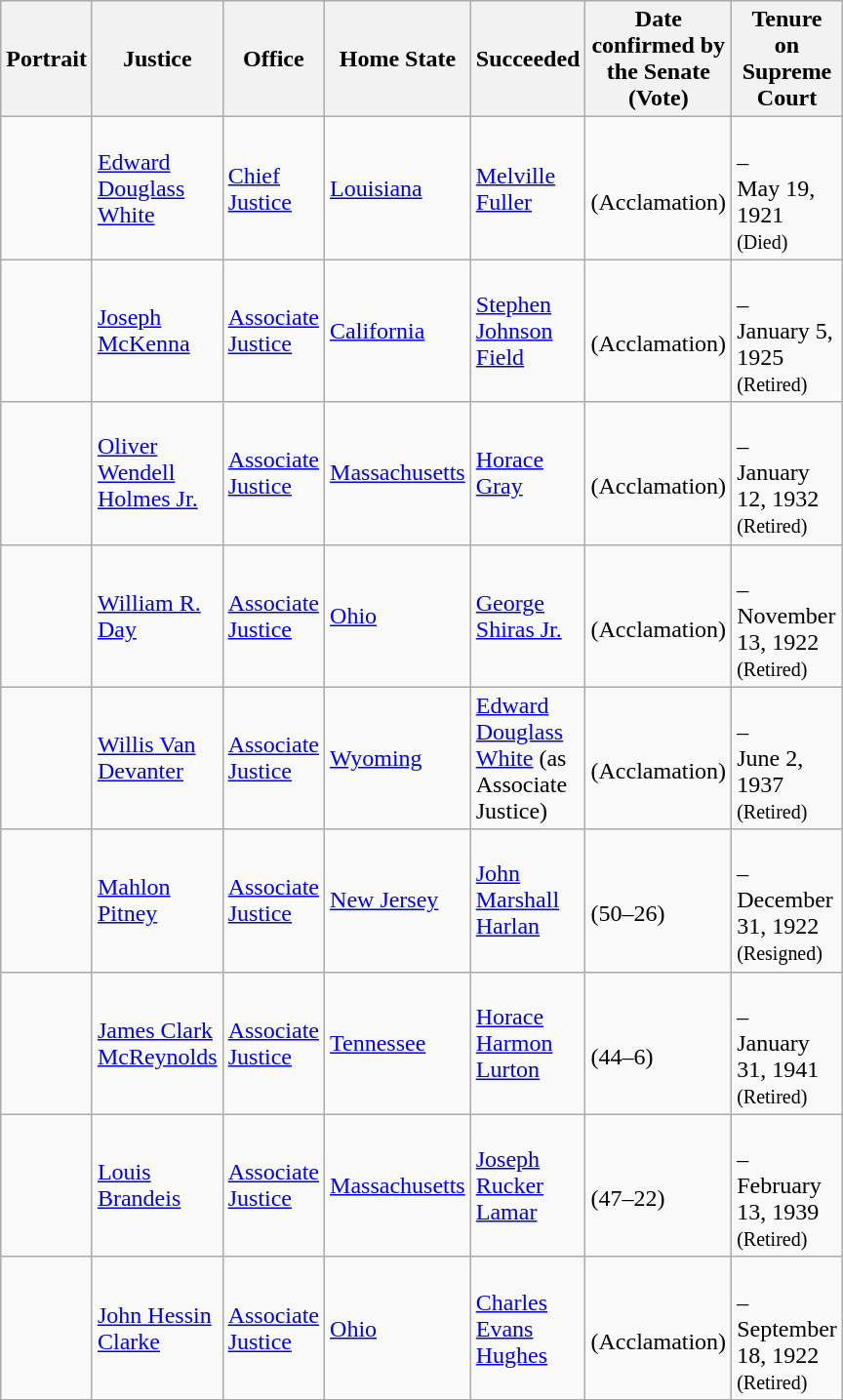<table class="wikitable sortable">
<tr>
<th scope="col" style="width: 10px;">Portrait</th>
<th scope="col" style="width: 10px;">Justice</th>
<th scope="col" style="width: 10px;">Office</th>
<th scope="col" style="width: 10px;">Home State</th>
<th scope="col" style="width: 10px;">Succeeded</th>
<th scope="col" style="width: 10px;">Date confirmed by the Senate<br>(Vote)</th>
<th scope="col" style="width: 10px;">Tenure on Supreme Court</th>
</tr>
<tr>
<td></td>
<td><a href='#'>Edward Douglass White</a></td>
<td><a href='#'>Chief Justice</a></td>
<td><a href='#'>Louisiana</a></td>
<td><a href='#'>Melville Fuller</a></td>
<td><br>(Acclamation)</td>
<td><br>–<br>May 19, 1921<br><small>(Died)</small></td>
</tr>
<tr>
<td></td>
<td><a href='#'>Joseph McKenna</a></td>
<td><a href='#'>Associate Justice</a></td>
<td><a href='#'>California</a></td>
<td><a href='#'>Stephen Johnson Field</a></td>
<td><br>(Acclamation)</td>
<td><br>–<br>January 5, 1925<br><small>(Retired)</small></td>
</tr>
<tr>
<td></td>
<td><a href='#'>Oliver Wendell Holmes Jr.</a></td>
<td><a href='#'>Associate Justice</a></td>
<td><a href='#'>Massachusetts</a></td>
<td><a href='#'>Horace Gray</a></td>
<td><br>(Acclamation)</td>
<td><br>–<br>January 12, 1932<br><small>(Retired)</small></td>
</tr>
<tr>
<td></td>
<td><a href='#'>William R. Day</a></td>
<td><a href='#'>Associate Justice</a></td>
<td><a href='#'>Ohio</a></td>
<td><a href='#'>George Shiras Jr.</a></td>
<td><br>(Acclamation)</td>
<td><br>–<br>November 13, 1922<br><small>(Retired)</small></td>
</tr>
<tr>
<td></td>
<td><a href='#'>Willis Van Devanter</a></td>
<td><a href='#'>Associate Justice</a></td>
<td><a href='#'>Wyoming</a></td>
<td><a href='#'>Edward Douglass White</a> (as Associate Justice)</td>
<td><br>(Acclamation)</td>
<td><br>–<br>June 2, 1937<br><small>(Retired)</small></td>
</tr>
<tr>
<td></td>
<td><a href='#'>Mahlon Pitney</a></td>
<td><a href='#'>Associate Justice</a></td>
<td><a href='#'>New Jersey</a></td>
<td><a href='#'>John Marshall Harlan</a></td>
<td><br>(50–26)</td>
<td><br>–<br>December 31, 1922<br><small>(Resigned)</small></td>
</tr>
<tr>
<td></td>
<td><a href='#'>James Clark McReynolds</a></td>
<td><a href='#'>Associate Justice</a></td>
<td><a href='#'>Tennessee</a></td>
<td><a href='#'>Horace Harmon Lurton</a></td>
<td><br>(44–6)</td>
<td><br>–<br>January 31, 1941<br><small>(Retired)</small></td>
</tr>
<tr>
<td></td>
<td><a href='#'>Louis Brandeis</a></td>
<td><a href='#'>Associate Justice</a></td>
<td><a href='#'>Massachusetts</a></td>
<td><a href='#'>Joseph Rucker Lamar</a></td>
<td><br>(47–22)</td>
<td><br>–<br>February 13, 1939<br><small>(Retired)</small></td>
</tr>
<tr>
<td></td>
<td><a href='#'>John Hessin Clarke</a></td>
<td><a href='#'>Associate Justice</a></td>
<td><a href='#'>Ohio</a></td>
<td><a href='#'>Charles Evans Hughes</a></td>
<td><br>(Acclamation)</td>
<td><br>–<br>September 18, 1922<br><small>(Retired)</small></td>
</tr>
<tr>
</tr>
</table>
